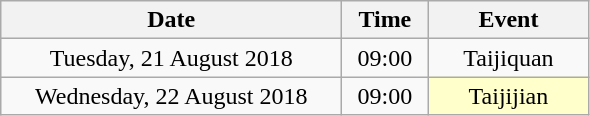<table class = "wikitable" style="text-align:center;">
<tr>
<th width=220>Date</th>
<th width=50>Time</th>
<th width=100>Event</th>
</tr>
<tr>
<td>Tuesday, 21 August 2018</td>
<td>09:00</td>
<td>Taijiquan</td>
</tr>
<tr>
<td>Wednesday, 22 August 2018</td>
<td>09:00</td>
<td bgcolor="ffffcc">Taijijian</td>
</tr>
</table>
